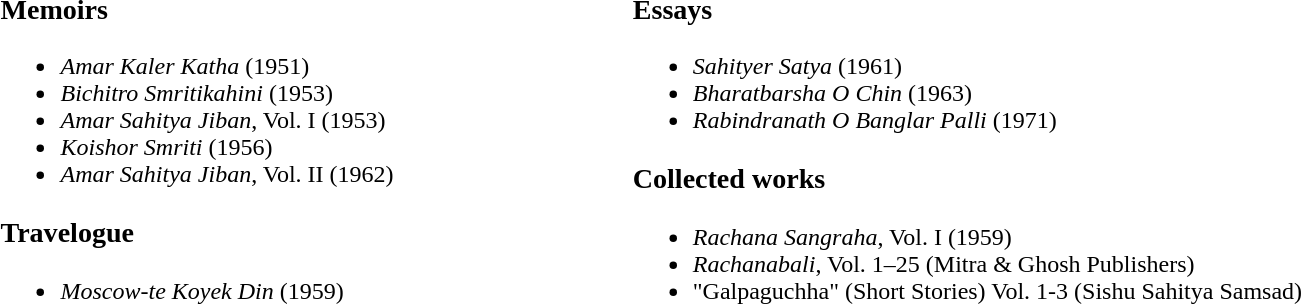<table style = "align:center; width:90%;">
<tr>
<td><br><h3>Memoirs</h3><ul><li><em>Amar Kaler Katha</em> (1951)</li><li><em>Bichitro Smritikahini</em> (1953)</li><li><em>Amar Sahitya Jiban</em>, Vol. I (1953)</li><li><em>Koishor Smriti</em> (1956)</li><li><em>Amar Sahitya Jiban</em>, Vol. II (1962)</li></ul><h3>Travelogue</h3><ul><li><em>Moscow-te Koyek Din</em> (1959)</li></ul></td>
<td><br><h3>Essays</h3><ul><li><em>Sahityer Satya</em> (1961)</li><li><em>Bharatbarsha O Chin</em> (1963)</li><li><em>Rabindranath O Banglar Palli</em> (1971)</li></ul><h3>Collected works</h3><ul><li><em>Rachana Sangraha</em>, Vol. I (1959)</li><li><em>Rachanabali</em>, Vol. 1–25 (Mitra & Ghosh Publishers)</li><li>"Galpaguchha" (Short Stories) Vol. 1-3 (Sishu Sahitya Samsad)</li></ul></td>
</tr>
</table>
